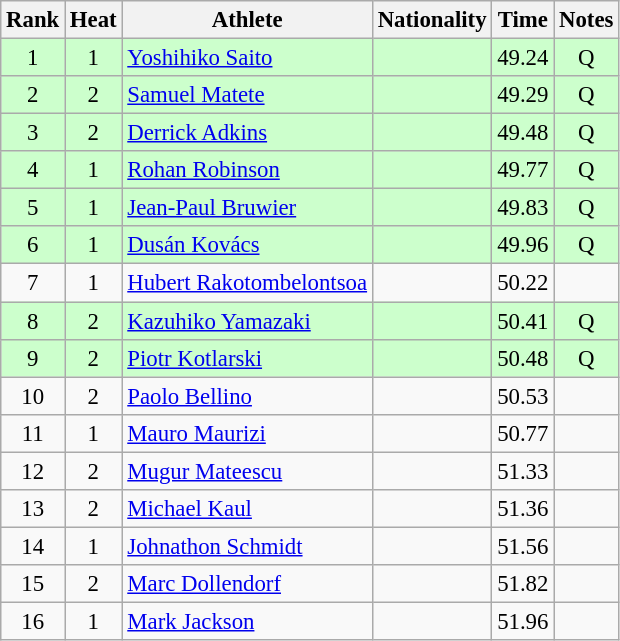<table class="wikitable sortable" style="text-align:center;font-size:95%">
<tr>
<th>Rank</th>
<th>Heat</th>
<th>Athlete</th>
<th>Nationality</th>
<th>Time</th>
<th>Notes</th>
</tr>
<tr bgcolor=ccffcc>
<td>1</td>
<td>1</td>
<td align="left"><a href='#'>Yoshihiko Saito</a></td>
<td align=left></td>
<td>49.24</td>
<td>Q</td>
</tr>
<tr bgcolor=ccffcc>
<td>2</td>
<td>2</td>
<td align="left"><a href='#'>Samuel Matete</a></td>
<td align=left></td>
<td>49.29</td>
<td>Q</td>
</tr>
<tr bgcolor=ccffcc>
<td>3</td>
<td>2</td>
<td align="left"><a href='#'>Derrick Adkins</a></td>
<td align=left></td>
<td>49.48</td>
<td>Q</td>
</tr>
<tr bgcolor=ccffcc>
<td>4</td>
<td>1</td>
<td align="left"><a href='#'>Rohan Robinson</a></td>
<td align=left></td>
<td>49.77</td>
<td>Q</td>
</tr>
<tr bgcolor=ccffcc>
<td>5</td>
<td>1</td>
<td align="left"><a href='#'>Jean-Paul Bruwier</a></td>
<td align=left></td>
<td>49.83</td>
<td>Q</td>
</tr>
<tr bgcolor=ccffcc>
<td>6</td>
<td>1</td>
<td align="left"><a href='#'>Dusán Kovács</a></td>
<td align=left></td>
<td>49.96</td>
<td>Q</td>
</tr>
<tr>
<td>7</td>
<td>1</td>
<td align="left"><a href='#'>Hubert Rakotombelontsoa</a></td>
<td align=left></td>
<td>50.22</td>
<td></td>
</tr>
<tr bgcolor=ccffcc>
<td>8</td>
<td>2</td>
<td align="left"><a href='#'>Kazuhiko Yamazaki</a></td>
<td align=left></td>
<td>50.41</td>
<td>Q</td>
</tr>
<tr bgcolor=ccffcc>
<td>9</td>
<td>2</td>
<td align="left"><a href='#'>Piotr Kotlarski</a></td>
<td align=left></td>
<td>50.48</td>
<td>Q</td>
</tr>
<tr>
<td>10</td>
<td>2</td>
<td align="left"><a href='#'>Paolo Bellino</a></td>
<td align=left></td>
<td>50.53</td>
<td></td>
</tr>
<tr>
<td>11</td>
<td>1</td>
<td align="left"><a href='#'>Mauro Maurizi</a></td>
<td align=left></td>
<td>50.77</td>
<td></td>
</tr>
<tr>
<td>12</td>
<td>2</td>
<td align="left"><a href='#'>Mugur Mateescu</a></td>
<td align=left></td>
<td>51.33</td>
<td></td>
</tr>
<tr>
<td>13</td>
<td>2</td>
<td align="left"><a href='#'>Michael Kaul</a></td>
<td align=left></td>
<td>51.36</td>
<td></td>
</tr>
<tr>
<td>14</td>
<td>1</td>
<td align="left"><a href='#'>Johnathon Schmidt</a></td>
<td align=left></td>
<td>51.56</td>
<td></td>
</tr>
<tr>
<td>15</td>
<td>2</td>
<td align="left"><a href='#'>Marc Dollendorf</a></td>
<td align=left></td>
<td>51.82</td>
<td></td>
</tr>
<tr>
<td>16</td>
<td>1</td>
<td align="left"><a href='#'>Mark Jackson</a></td>
<td align=left></td>
<td>51.96</td>
<td></td>
</tr>
</table>
